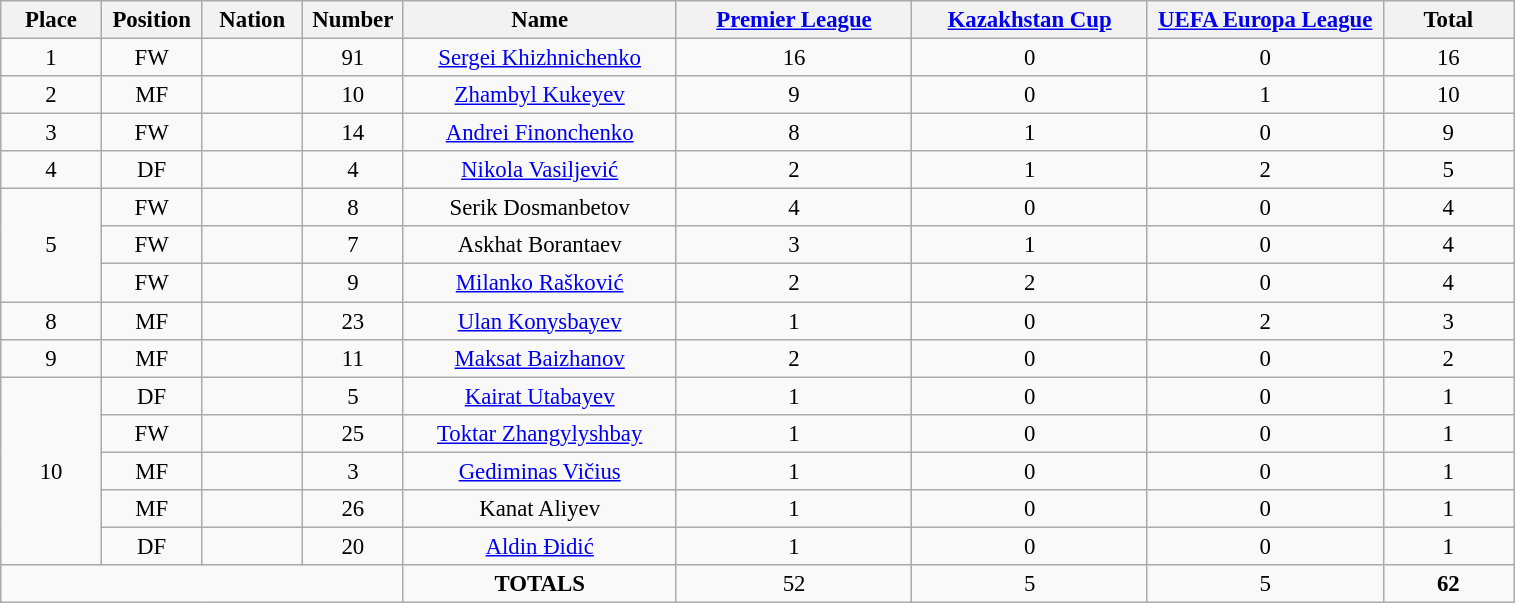<table class="wikitable" style="font-size: 95%; text-align: center;">
<tr>
<th width=60>Place</th>
<th width=60>Position</th>
<th width=60>Nation</th>
<th width=60>Number</th>
<th width=175>Name</th>
<th width=150><a href='#'>Premier League</a></th>
<th width=150><a href='#'>Kazakhstan Cup</a></th>
<th width=150><a href='#'>UEFA Europa League</a></th>
<th width=80><strong>Total</strong></th>
</tr>
<tr>
<td>1</td>
<td>FW</td>
<td></td>
<td>91</td>
<td><a href='#'>Sergei Khizhnichenko</a></td>
<td>16</td>
<td>0</td>
<td>0</td>
<td>16</td>
</tr>
<tr>
<td>2</td>
<td>MF</td>
<td></td>
<td>10</td>
<td><a href='#'>Zhambyl Kukeyev</a></td>
<td>9</td>
<td>0</td>
<td>1</td>
<td>10</td>
</tr>
<tr>
<td>3</td>
<td>FW</td>
<td></td>
<td>14</td>
<td><a href='#'>Andrei Finonchenko</a></td>
<td>8</td>
<td>1</td>
<td>0</td>
<td>9</td>
</tr>
<tr>
<td>4</td>
<td>DF</td>
<td></td>
<td>4</td>
<td><a href='#'>Nikola Vasiljević</a></td>
<td>2</td>
<td>1</td>
<td>2</td>
<td>5</td>
</tr>
<tr>
<td rowspan="3">5</td>
<td>FW</td>
<td></td>
<td>8</td>
<td>Serik Dosmanbetov</td>
<td>4</td>
<td>0</td>
<td>0</td>
<td>4</td>
</tr>
<tr>
<td>FW</td>
<td></td>
<td>7</td>
<td>Askhat Borantaev</td>
<td>3</td>
<td>1</td>
<td>0</td>
<td>4</td>
</tr>
<tr>
<td>FW</td>
<td></td>
<td>9</td>
<td><a href='#'>Milanko Rašković</a></td>
<td>2</td>
<td>2</td>
<td>0</td>
<td>4</td>
</tr>
<tr>
<td>8</td>
<td>MF</td>
<td></td>
<td>23</td>
<td><a href='#'>Ulan Konysbayev</a></td>
<td>1</td>
<td>0</td>
<td>2</td>
<td>3</td>
</tr>
<tr>
<td>9</td>
<td>MF</td>
<td></td>
<td>11</td>
<td><a href='#'>Maksat Baizhanov</a></td>
<td>2</td>
<td>0</td>
<td>0</td>
<td>2</td>
</tr>
<tr>
<td rowspan="5">10</td>
<td>DF</td>
<td></td>
<td>5</td>
<td><a href='#'>Kairat Utabayev</a></td>
<td>1</td>
<td>0</td>
<td>0</td>
<td>1</td>
</tr>
<tr>
<td>FW</td>
<td></td>
<td>25</td>
<td><a href='#'>Toktar Zhangylyshbay</a></td>
<td>1</td>
<td>0</td>
<td>0</td>
<td>1</td>
</tr>
<tr>
<td>MF</td>
<td></td>
<td>3</td>
<td><a href='#'>Gediminas Vičius</a></td>
<td>1</td>
<td>0</td>
<td>0</td>
<td>1</td>
</tr>
<tr>
<td>MF</td>
<td></td>
<td>26</td>
<td>Kanat Aliyev</td>
<td>1</td>
<td>0</td>
<td>0</td>
<td>1</td>
</tr>
<tr>
<td>DF</td>
<td></td>
<td>20</td>
<td><a href='#'>Aldin Đidić</a></td>
<td>1</td>
<td>0</td>
<td>0</td>
<td>1</td>
</tr>
<tr>
<td colspan="4"></td>
<td><strong>TOTALS</strong></td>
<td>52</td>
<td>5</td>
<td>5</td>
<td><strong>62</strong></td>
</tr>
</table>
